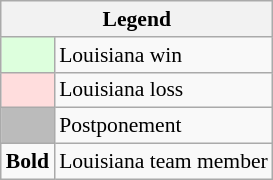<table class="wikitable" style="font-size:90%">
<tr>
<th colspan="2">Legend</th>
</tr>
<tr>
<td bgcolor="#ddffdd"> </td>
<td>Louisiana win</td>
</tr>
<tr>
<td bgcolor="#ffdddd"> </td>
<td>Louisiana loss</td>
</tr>
<tr>
<td bgcolor="#bbbbbb"> </td>
<td>Postponement</td>
</tr>
<tr>
<td><strong>Bold</strong></td>
<td>Louisiana team member</td>
</tr>
</table>
